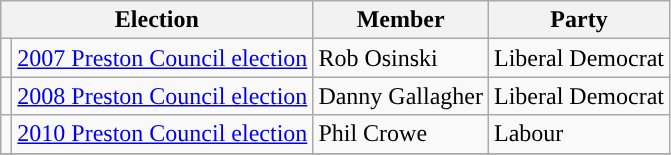<table class="wikitable">
<tr>
<th colspan="2">Election</th>
<th>Member</th>
<th>Party</th>
</tr>
<tr>
<td style="background-color: "></td>
<td><a href='#'>2007 Preston Council election</a></td>
<td>Rob Osinski</td>
<td>Liberal Democrat</td>
</tr>
<tr>
<td style="background-color: "></td>
<td><a href='#'>2008 Preston Council election</a></td>
<td>Danny Gallagher</td>
<td>Liberal Democrat</td>
</tr>
<tr>
<td style="background-color: "></td>
<td><a href='#'>2010 Preston Council election</a></td>
<td>Phil Crowe</td>
<td>Labour</td>
</tr>
<tr>
</tr>
</table>
